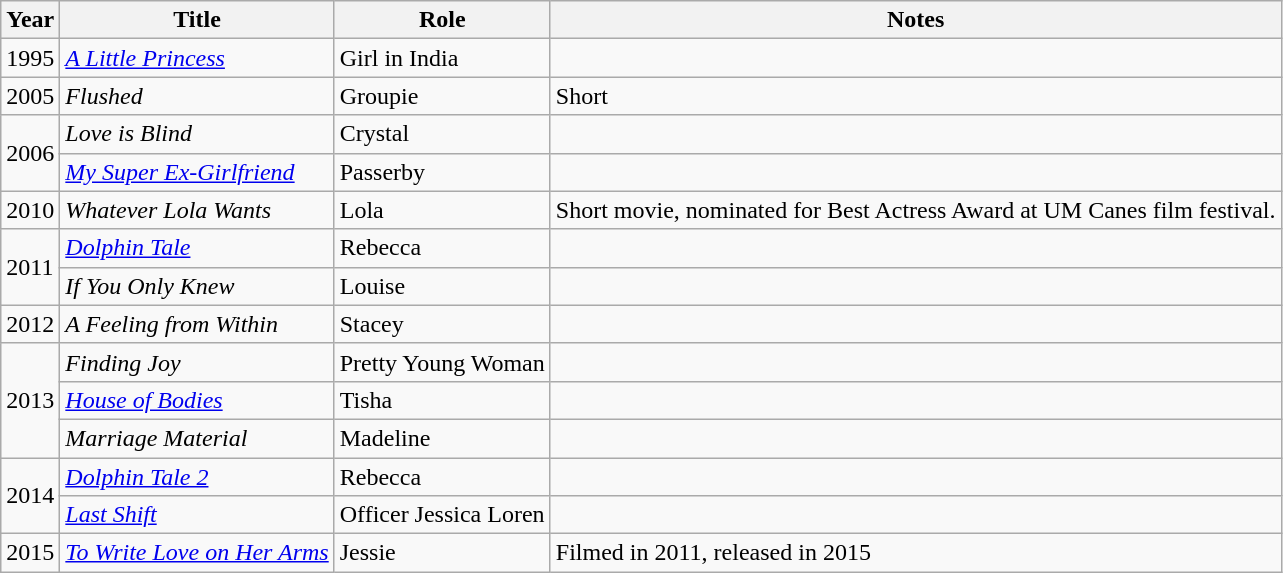<table class="wikitable sortable">
<tr>
<th>Year</th>
<th>Title</th>
<th>Role</th>
<th class="unsortable">Notes</th>
</tr>
<tr>
<td>1995</td>
<td><em><a href='#'>A Little Princess</a></em></td>
<td>Girl in India</td>
<td></td>
</tr>
<tr>
<td>2005</td>
<td><em>Flushed</em></td>
<td>Groupie</td>
<td>Short</td>
</tr>
<tr>
<td rowspan=2>2006</td>
<td><em>Love is Blind</em></td>
<td>Crystal</td>
<td></td>
</tr>
<tr>
<td><em><a href='#'>My Super Ex-Girlfriend</a></em></td>
<td>Passerby</td>
<td></td>
</tr>
<tr>
<td>2010</td>
<td><em>Whatever Lola Wants</em></td>
<td>Lola</td>
<td>Short movie, nominated for Best Actress Award at UM Canes film festival.</td>
</tr>
<tr>
<td rowspan=2>2011</td>
<td><em><a href='#'>Dolphin Tale</a></em></td>
<td>Rebecca</td>
<td></td>
</tr>
<tr>
<td><em>If You Only Knew</em></td>
<td>Louise</td>
<td></td>
</tr>
<tr>
<td>2012</td>
<td><em>A Feeling from Within</em></td>
<td>Stacey</td>
<td></td>
</tr>
<tr>
<td rowspan=3>2013</td>
<td><em>Finding Joy</em></td>
<td>Pretty Young Woman</td>
<td></td>
</tr>
<tr>
<td><em><a href='#'>House of Bodies</a></em></td>
<td>Tisha</td>
<td></td>
</tr>
<tr>
<td><em>Marriage Material</em></td>
<td>Madeline</td>
<td></td>
</tr>
<tr>
<td rowspan=2>2014</td>
<td><em><a href='#'>Dolphin Tale 2</a></em></td>
<td>Rebecca</td>
<td></td>
</tr>
<tr>
<td><em><a href='#'>Last Shift</a></em></td>
<td>Officer Jessica Loren</td>
<td></td>
</tr>
<tr>
<td>2015</td>
<td><em><a href='#'>To Write Love on Her Arms</a></em></td>
<td>Jessie</td>
<td>Filmed in 2011, released in 2015</td>
</tr>
</table>
